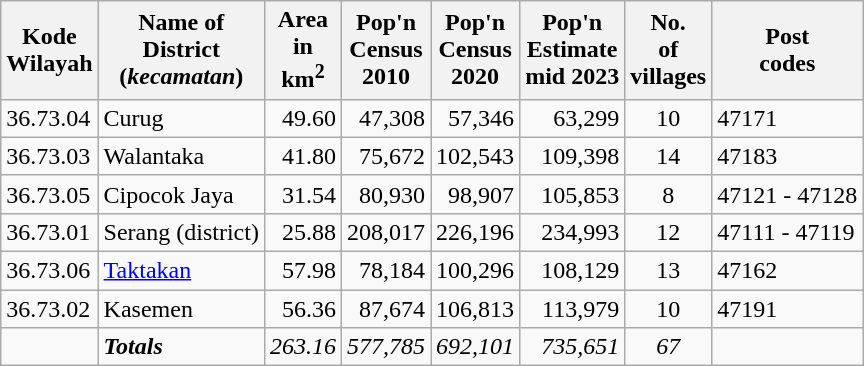<table class="sortable wikitable">
<tr>
<th>Kode <br>Wilayah</th>
<th>Name of<br>District<br>(<em>kecamatan</em>)</th>
<th>Area <br> in <br>km<sup>2</sup></th>
<th>Pop'n<br>Census<br>2010</th>
<th>Pop'n<br>Census<br>2020</th>
<th>Pop'n<br>Estimate<br>mid 2023</th>
<th>No. <br>of<br>villages</th>
<th>Post<br>codes</th>
</tr>
<tr>
<td>36.73.04</td>
<td>Curug </td>
<td align="right">49.60</td>
<td align="right">47,308</td>
<td align="right">57,346</td>
<td align="right">63,299</td>
<td align="center">10</td>
<td>47171</td>
</tr>
<tr>
<td>36.73.03</td>
<td>Walantaka </td>
<td align="right">41.80</td>
<td align="right">75,672</td>
<td align="right">102,543</td>
<td align="right">109,398</td>
<td align="center">14</td>
<td>47183</td>
</tr>
<tr>
<td>36.73.05</td>
<td>Cipocok Jaya </td>
<td align="right">31.54</td>
<td align="right">80,930</td>
<td align="right">98,907</td>
<td align="right">105,853</td>
<td align="center">8</td>
<td>47121 - 47128</td>
</tr>
<tr>
<td>36.73.01</td>
<td>Serang (district) </td>
<td align="right">25.88</td>
<td align="right">208,017</td>
<td align="right">226,196</td>
<td align="right">234,993</td>
<td align="center">12</td>
<td>47111 - 47119</td>
</tr>
<tr>
<td>36.73.06</td>
<td><a href='#'>Taktakan</a></td>
<td align="right">57.98</td>
<td align="right">78,184</td>
<td align="right">100,296</td>
<td align="right">108,129</td>
<td align="center">13</td>
<td>47162</td>
</tr>
<tr>
<td>36.73.02</td>
<td>Kasemen </td>
<td align="right">56.36</td>
<td align="right">87,674</td>
<td align="right">106,813</td>
<td align="right">113,979</td>
<td align="center">10</td>
<td>47191</td>
</tr>
<tr>
<td></td>
<td><strong><em>Totals</em></strong></td>
<td align="right"><em>263.16</em></td>
<td align="right"><em>577,785</em></td>
<td align="right"><em>692,101</em></td>
<td align="right"><em>735,651</em></td>
<td align="center"><em>67</em></td>
<td></td>
</tr>
</table>
